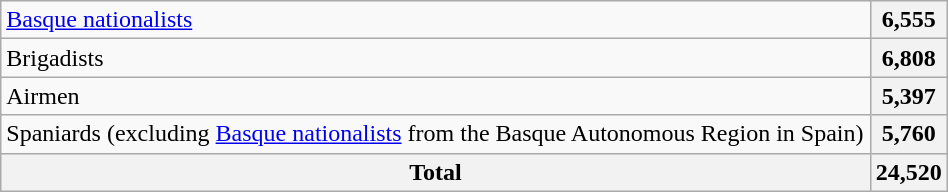<table class="wikitable"  style="margin:1em auto;" width="50%">
<tr>
<td><a href='#'>Basque nationalists</a></td>
<th>6,555</th>
</tr>
<tr>
<td>Brigadists</td>
<th>6,808</th>
</tr>
<tr>
<td>Airmen</td>
<th>5,397</th>
</tr>
<tr>
<td>Spaniards (excluding <a href='#'>Basque nationalists</a> from the Basque Autonomous Region in Spain)</td>
<th>5,760</th>
</tr>
<tr align="center" bgcolor="#e1ecf7">
<th>Total</th>
<th>24,520</th>
</tr>
</table>
